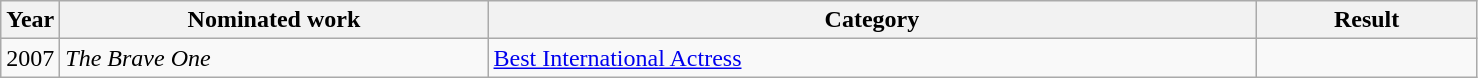<table class=wikitable>
<tr>
<th width=4%>Year</th>
<th width=29%>Nominated work</th>
<th width=52%>Category</th>
<th width=15%>Result</th>
</tr>
<tr>
<td align=center>2007</td>
<td><em>The Brave One</em></td>
<td><a href='#'>Best International Actress</a></td>
<td></td>
</tr>
</table>
